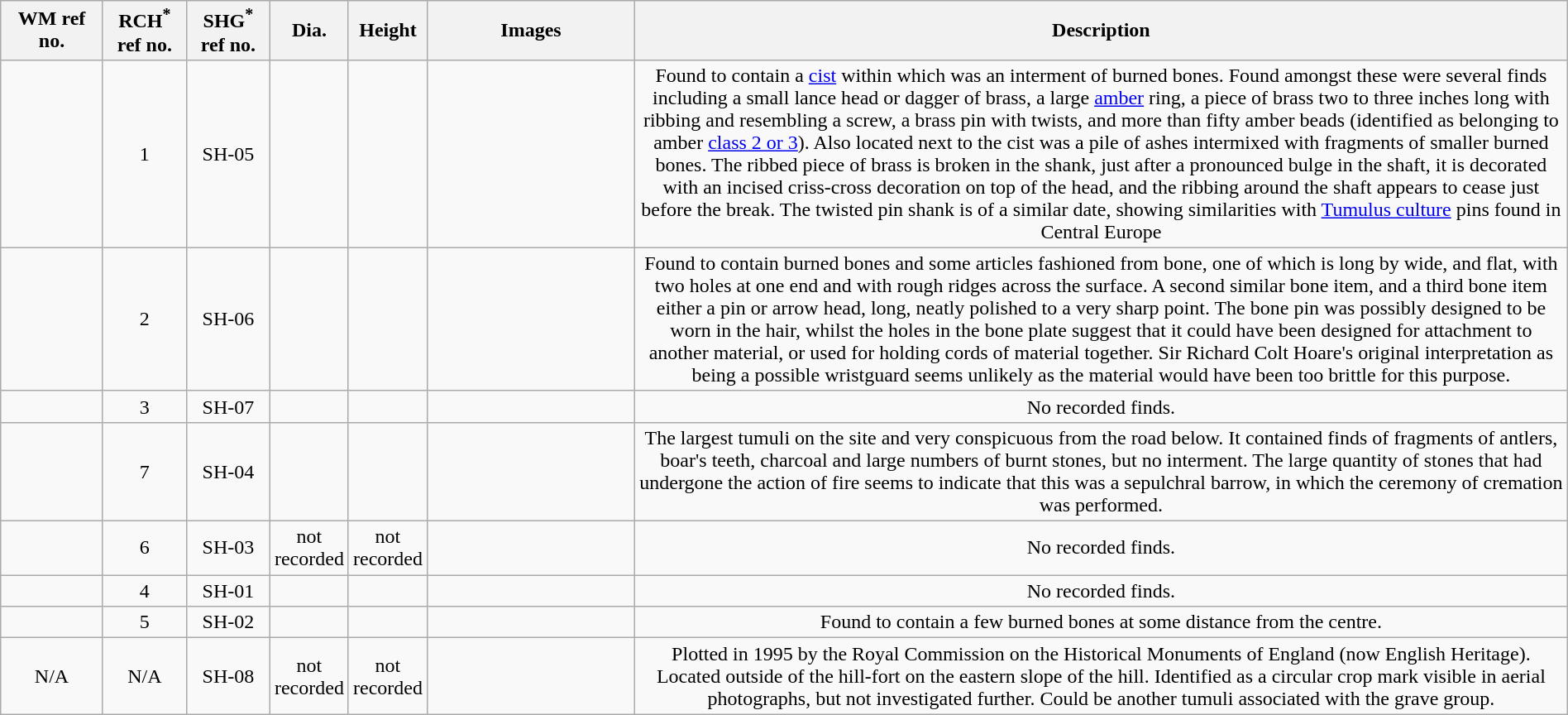<table class="wikitable sortable" style="text-align:center;width:100%" border="1">
<tr>
<th scope="col" style="width:75px;">WM ref no.</th>
<th scope="col" style="width:60px;">RCH<sup>*</sup> ref no.</th>
<th scope="col" style="width:60px;">SHG<sup>*</sup> ref no.</th>
<th scope="col" style="width:50px;">Dia.</th>
<th scope="col" style="width:50px;">Height</th>
<th scope="col" style="width:160px;" class="unsortable">Images</th>
<th scope="col" class="unsortable">Description</th>
</tr>
<tr !scope="row">
<td></td>
<td>1</td>
<td>SH-05</td>
<td></td>
<td></td>
<td><br></td>
<td>Found to contain a <a href='#'>cist</a> within which was an interment of burned bones. Found amongst these were several finds including a small lance head or dagger of brass, a large <a href='#'>amber</a> ring, a piece of brass two to three inches long with ribbing and resembling a screw, a brass pin with twists, and more than fifty amber beads (identified as belonging to amber <a href='#'>class 2 or 3</a>). Also located next to the cist was a pile of ashes intermixed with fragments of smaller burned bones. The ribbed piece of brass is broken in the shank, just after a pronounced bulge in the shaft, it is decorated with an incised criss-cross decoration on top of the head, and the ribbing around the shaft appears to cease just before the break. The twisted pin shank is of a similar date, showing similarities with <a href='#'>Tumulus culture</a> pins found in Central Europe</td>
</tr>
<tr !scope="row">
<td></td>
<td>2</td>
<td>SH-06</td>
<td></td>
<td></td>
<td></td>
<td>Found to contain burned bones and some articles fashioned from bone, one of which is  long by  wide, and flat, with two holes at one end and with rough ridges across the surface. A second similar bone item, and a third bone item either a pin or arrow head,  long, neatly polished to a very sharp point. The bone pin was possibly designed to be worn in the hair, whilst the holes in the bone plate suggest that it could have been designed for attachment to another material, or used for holding cords of material together. Sir Richard Colt Hoare's original interpretation as being a possible wristguard seems unlikely as the material would have been too brittle for this purpose.</td>
</tr>
<tr !scope="row">
<td></td>
<td>3</td>
<td>SH-07</td>
<td></td>
<td></td>
<td></td>
<td>No recorded finds.</td>
</tr>
<tr !scope="row">
<td></td>
<td>7</td>
<td>SH-04</td>
<td></td>
<td></td>
<td></td>
<td>The largest tumuli on the site and very conspicuous from the road below. It contained finds of fragments of antlers, boar's teeth, charcoal and large numbers of burnt stones, but no interment. The large quantity of stones that had undergone the action of fire seems to indicate that this was a sepulchral barrow, in which the ceremony of cremation was performed.</td>
</tr>
<tr !scope="row">
<td></td>
<td>6</td>
<td>SH-03</td>
<td>not recorded</td>
<td>not recorded</td>
<td></td>
<td>No recorded finds.</td>
</tr>
<tr !scope="row">
<td></td>
<td>4</td>
<td>SH-01</td>
<td></td>
<td></td>
<td></td>
<td>No recorded finds.</td>
</tr>
<tr !scope="row">
<td></td>
<td>5</td>
<td>SH-02</td>
<td></td>
<td></td>
<td></td>
<td>Found to contain a few burned bones at some distance from the centre.</td>
</tr>
<tr !scope="row">
<td>N/A</td>
<td>N/A</td>
<td>SH-08</td>
<td>not recorded</td>
<td>not recorded</td>
<td></td>
<td>Plotted in 1995 by the Royal Commission on the Historical Monuments of England (now English Heritage). Located outside of the hill-fort on the eastern slope of the hill. Identified as a circular crop mark visible in aerial photographs, but not investigated further. Could be another tumuli associated with the grave group.</td>
</tr>
</table>
